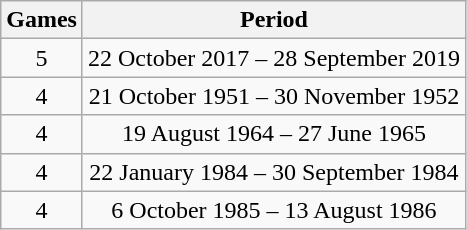<table class="wikitable" style="text-align: center">
<tr>
<th>Games</th>
<th>Period</th>
</tr>
<tr>
<td>5</td>
<td>22 October 2017 – 28 September 2019</td>
</tr>
<tr>
<td>4</td>
<td>21 October 1951 – 30 November 1952</td>
</tr>
<tr>
<td>4</td>
<td>19 August 1964 – 27 June 1965</td>
</tr>
<tr>
<td>4</td>
<td>22 January 1984 – 30 September 1984</td>
</tr>
<tr>
<td>4</td>
<td>6 October 1985 – 13 August 1986</td>
</tr>
</table>
